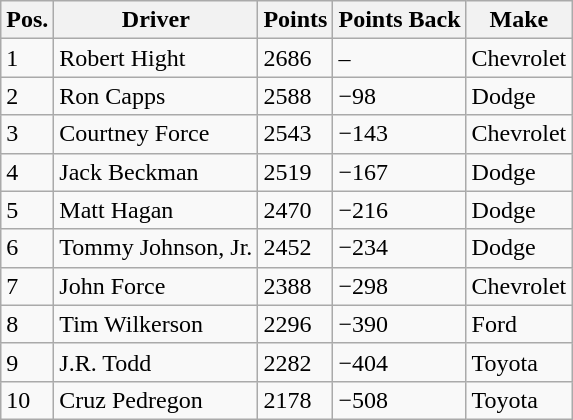<table class="wikitable">
<tr>
<th>Pos.</th>
<th>Driver</th>
<th>Points</th>
<th>Points Back</th>
<th>Make</th>
</tr>
<tr>
<td>1</td>
<td>Robert Hight</td>
<td>2686</td>
<td>–</td>
<td>Chevrolet</td>
</tr>
<tr>
<td>2</td>
<td>Ron Capps</td>
<td>2588</td>
<td>−98</td>
<td>Dodge</td>
</tr>
<tr>
<td>3</td>
<td>Courtney Force</td>
<td>2543</td>
<td>−143</td>
<td>Chevrolet</td>
</tr>
<tr>
<td>4</td>
<td>Jack Beckman</td>
<td>2519</td>
<td>−167</td>
<td>Dodge</td>
</tr>
<tr>
<td>5</td>
<td>Matt Hagan</td>
<td>2470</td>
<td>−216</td>
<td>Dodge</td>
</tr>
<tr>
<td>6</td>
<td>Tommy Johnson, Jr.</td>
<td>2452</td>
<td>−234</td>
<td>Dodge</td>
</tr>
<tr>
<td>7</td>
<td>John Force</td>
<td>2388</td>
<td>−298</td>
<td>Chevrolet</td>
</tr>
<tr>
<td>8</td>
<td>Tim Wilkerson</td>
<td>2296</td>
<td>−390</td>
<td>Ford</td>
</tr>
<tr>
<td>9</td>
<td>J.R. Todd</td>
<td>2282</td>
<td>−404</td>
<td>Toyota</td>
</tr>
<tr>
<td>10</td>
<td>Cruz Pedregon</td>
<td>2178</td>
<td>−508</td>
<td>Toyota</td>
</tr>
</table>
